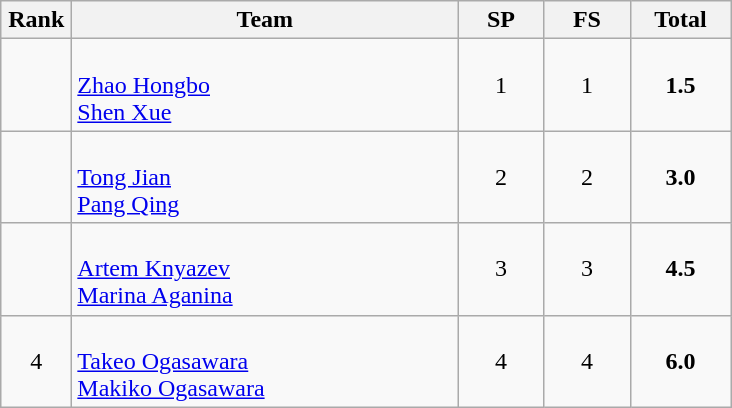<table class=wikitable style="text-align:center">
<tr>
<th width=40>Rank</th>
<th width=250>Team</th>
<th width=50>SP</th>
<th width=50>FS</th>
<th width=60>Total</th>
</tr>
<tr>
<td></td>
<td align=left><br><a href='#'>Zhao Hongbo</a><br><a href='#'>Shen Xue</a></td>
<td>1</td>
<td>1</td>
<td><strong>1.5</strong></td>
</tr>
<tr>
<td></td>
<td align=left><br><a href='#'>Tong Jian</a><br><a href='#'>Pang Qing</a></td>
<td>2</td>
<td>2</td>
<td><strong>3.0</strong></td>
</tr>
<tr>
<td></td>
<td align=left><br><a href='#'>Artem Knyazev</a><br><a href='#'>Marina Aganina</a></td>
<td>3</td>
<td>3</td>
<td><strong>4.5</strong></td>
</tr>
<tr>
<td>4</td>
<td align=left><br><a href='#'>Takeo Ogasawara</a><br><a href='#'>Makiko Ogasawara</a></td>
<td>4</td>
<td>4</td>
<td><strong>6.0</strong></td>
</tr>
</table>
